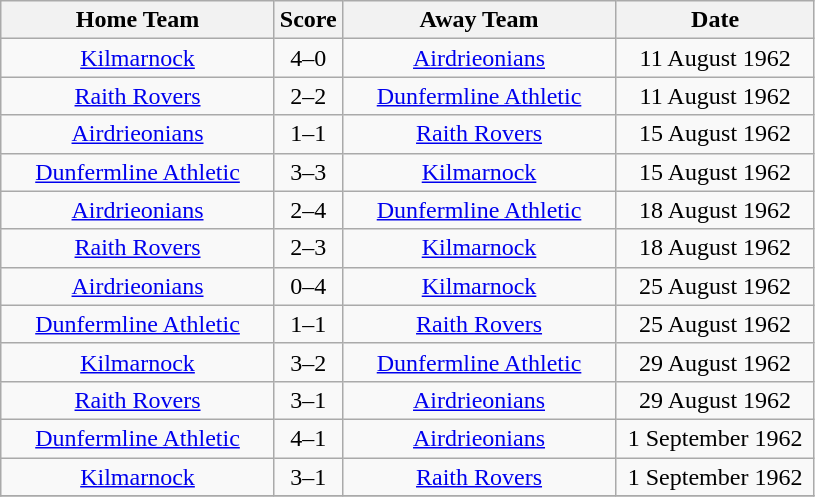<table class="wikitable" style="text-align:center;">
<tr>
<th width=175>Home Team</th>
<th width=20>Score</th>
<th width=175>Away Team</th>
<th width= 125>Date</th>
</tr>
<tr>
<td><a href='#'>Kilmarnock</a></td>
<td>4–0</td>
<td><a href='#'>Airdrieonians</a></td>
<td>11 August 1962</td>
</tr>
<tr>
<td><a href='#'>Raith Rovers</a></td>
<td>2–2</td>
<td><a href='#'>Dunfermline Athletic</a></td>
<td>11 August 1962</td>
</tr>
<tr>
<td><a href='#'>Airdrieonians</a></td>
<td>1–1</td>
<td><a href='#'>Raith Rovers</a></td>
<td>15 August 1962</td>
</tr>
<tr>
<td><a href='#'>Dunfermline Athletic</a></td>
<td>3–3</td>
<td><a href='#'>Kilmarnock</a></td>
<td>15 August 1962</td>
</tr>
<tr>
<td><a href='#'>Airdrieonians</a></td>
<td>2–4</td>
<td><a href='#'>Dunfermline Athletic</a></td>
<td>18 August 1962</td>
</tr>
<tr>
<td><a href='#'>Raith Rovers</a></td>
<td>2–3</td>
<td><a href='#'>Kilmarnock</a></td>
<td>18 August 1962</td>
</tr>
<tr>
<td><a href='#'>Airdrieonians</a></td>
<td>0–4</td>
<td><a href='#'>Kilmarnock</a></td>
<td>25 August 1962</td>
</tr>
<tr>
<td><a href='#'>Dunfermline Athletic</a></td>
<td>1–1</td>
<td><a href='#'>Raith Rovers</a></td>
<td>25 August 1962</td>
</tr>
<tr>
<td><a href='#'>Kilmarnock</a></td>
<td>3–2</td>
<td><a href='#'>Dunfermline Athletic</a></td>
<td>29 August 1962</td>
</tr>
<tr>
<td><a href='#'>Raith Rovers</a></td>
<td>3–1</td>
<td><a href='#'>Airdrieonians</a></td>
<td>29 August 1962</td>
</tr>
<tr>
<td><a href='#'>Dunfermline Athletic</a></td>
<td>4–1</td>
<td><a href='#'>Airdrieonians</a></td>
<td>1 September 1962</td>
</tr>
<tr>
<td><a href='#'>Kilmarnock</a></td>
<td>3–1</td>
<td><a href='#'>Raith Rovers</a></td>
<td>1 September 1962</td>
</tr>
<tr>
</tr>
</table>
